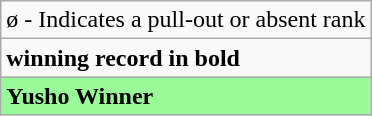<table class="wikitable">
<tr>
<td>ø - Indicates a pull-out or absent rank</td>
</tr>
<tr>
<td><strong>winning record in bold</strong></td>
</tr>
<tr>
<td style="background: PaleGreen;"><strong>Yusho Winner</strong></td>
</tr>
</table>
